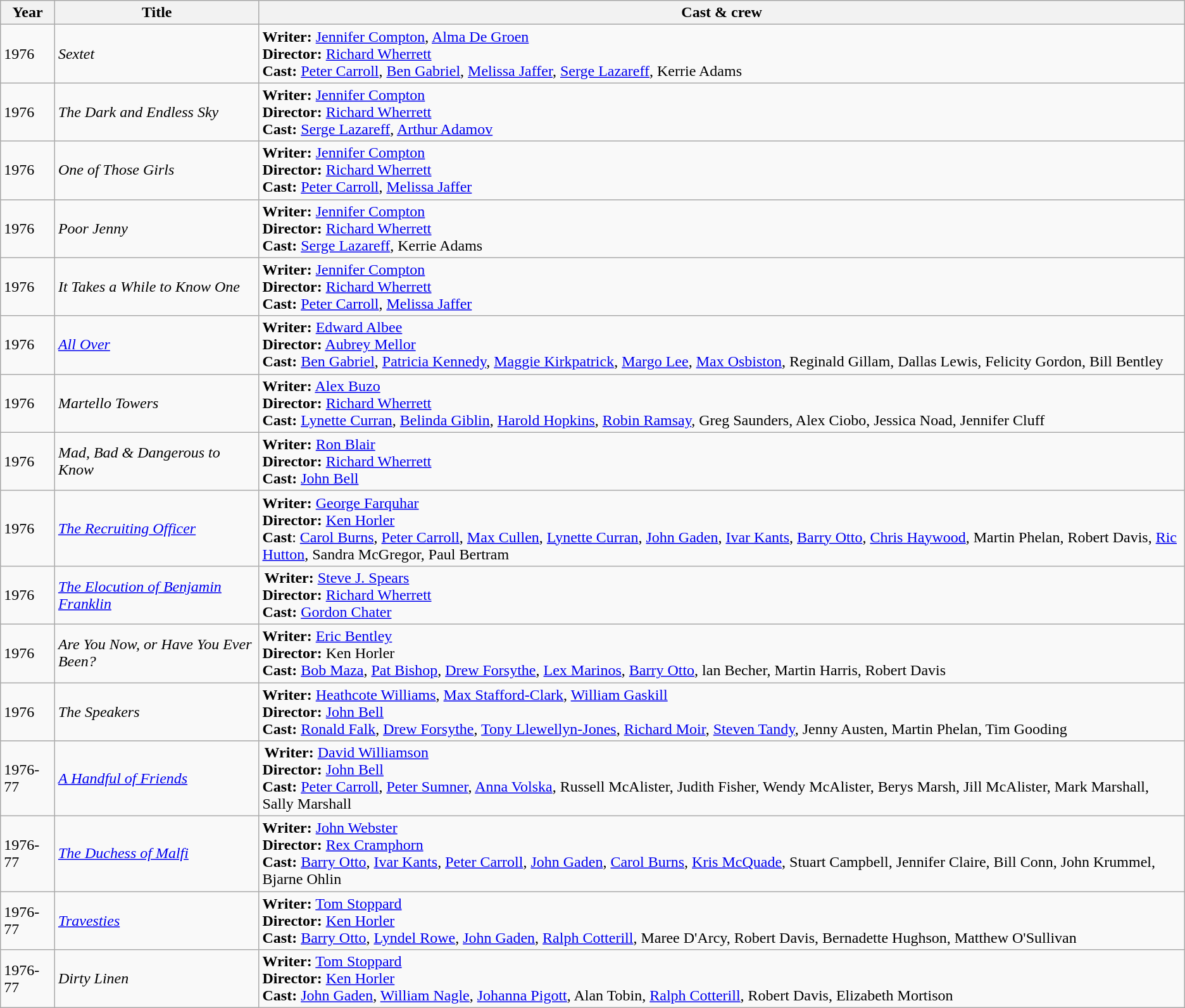<table class="wikitable sortable">
<tr>
<th>Year</th>
<th>Title</th>
<th>Cast & crew</th>
</tr>
<tr>
<td>1976</td>
<td><em>Sextet</em></td>
<td><strong>Writer:</strong> <a href='#'>Jennifer Compton</a>, <a href='#'>Alma De Groen</a><br><strong>Director:</strong> <a href='#'>Richard Wherrett</a><br><strong>Cast:</strong> <a href='#'>Peter Carroll</a>, <a href='#'>Ben Gabriel</a>, <a href='#'>Melissa Jaffer</a>, <a href='#'>Serge Lazareff</a>, Kerrie Adams</td>
</tr>
<tr>
<td>1976</td>
<td><em>The Dark and Endless Sky</em></td>
<td><strong>Writer:</strong> <a href='#'>Jennifer Compton</a><br><strong>Director: </strong><a href='#'>Richard Wherrett</a><br><strong>Cast:</strong> <a href='#'>Serge Lazareff</a>, <a href='#'>Arthur Adamov</a></td>
</tr>
<tr>
<td>1976</td>
<td><em>One of Those Girls</em></td>
<td><strong>Writer:</strong> <a href='#'>Jennifer Compton</a><br><strong>Director:</strong> <a href='#'>Richard Wherrett</a><br><strong>Cast:</strong> <a href='#'>Peter Carroll</a>, <a href='#'>Melissa Jaffer</a></td>
</tr>
<tr>
<td>1976</td>
<td><em>Poor Jenny</em></td>
<td><strong>Writer:</strong> <a href='#'>Jennifer Compton</a><br><strong>Director:</strong> <a href='#'>Richard Wherrett</a><br><strong>Cast:</strong> <a href='#'>Serge Lazareff</a>, Kerrie Adams</td>
</tr>
<tr>
<td>1976</td>
<td><em>It Takes a While to Know One</em></td>
<td><strong>Writer:</strong> <a href='#'>Jennifer Compton</a><br><strong>Director:</strong> <a href='#'>Richard Wherrett</a><br><strong>Cast:</strong> <a href='#'>Peter Carroll</a>, <a href='#'>Melissa Jaffer</a></td>
</tr>
<tr>
<td>1976</td>
<td><em><a href='#'>All Over</a></em></td>
<td><strong>Writer:</strong> <a href='#'>Edward Albee</a><br><strong>Director:</strong> <a href='#'>Aubrey Mellor</a><br><strong>Cast:</strong> <a href='#'>Ben Gabriel</a>, <a href='#'>Patricia Kennedy</a>, <a href='#'>Maggie Kirkpatrick</a>, <a href='#'>Margo Lee</a>, <a href='#'>Max Osbiston</a>, Reginald Gillam, Dallas Lewis, Felicity Gordon, Bill Bentley</td>
</tr>
<tr>
<td>1976</td>
<td><em>Martello Towers</em> </td>
<td><strong>Writer:</strong> <a href='#'>Alex Buzo</a><br><strong>Director:</strong> <a href='#'>Richard Wherrett</a><br><strong>Cast:</strong> <a href='#'>Lynette Curran</a>, <a href='#'>Belinda Giblin</a>, <a href='#'>Harold Hopkins</a>, <a href='#'>Robin Ramsay</a>, Greg Saunders, Alex Ciobo, Jessica Noad, Jennifer Cluff</td>
</tr>
<tr>
<td>1976</td>
<td><em>Mad, Bad & Dangerous to Know</em> </td>
<td><strong>Writer:</strong> <a href='#'>Ron Blair</a><br><strong>Director:</strong> <a href='#'>Richard Wherrett</a><br><strong>Cast:</strong> <a href='#'>John Bell</a></td>
</tr>
<tr>
<td>1976</td>
<td><em><a href='#'>The Recruiting Officer</a></em></td>
<td><strong>Writer:</strong> <a href='#'>George Farquhar</a><br><strong>Director:</strong> <a href='#'>Ken Horler</a><br><strong>Cast</strong>: <a href='#'>Carol Burns</a>, <a href='#'>Peter Carroll</a>, <a href='#'>Max Cullen</a>, <a href='#'>Lynette Curran</a>, <a href='#'>John Gaden</a>, <a href='#'>Ivar Kants</a>, <a href='#'>Barry Otto</a>, <a href='#'>Chris Haywood</a>, Martin Phelan, Robert Davis, <a href='#'>Ric Hutton</a>, Sandra McGregor, Paul Bertram</td>
</tr>
<tr>
<td>1976</td>
<td><em><a href='#'>The Elocution of Benjamin Franklin</a></em> </td>
<td> <strong>Writer:</strong> <a href='#'>Steve J. Spears</a><br><strong>Director:</strong> <a href='#'>Richard Wherrett</a><br><strong>Cast:</strong> <a href='#'>Gordon Chater</a></td>
</tr>
<tr>
<td>1976</td>
<td><em>Are You Now, or Have You Ever Been?</em></td>
<td><strong>Writer:</strong> <a href='#'>Eric Bentley</a><br><strong>Director:</strong> Ken Horler<br><strong>Cast:</strong> <a href='#'>Bob Maza</a>, <a href='#'>Pat Bishop</a>, <a href='#'>Drew Forsythe</a>, <a href='#'>Lex Marinos</a>, <a href='#'>Barry Otto</a>, lan Becher, Martin Harris, Robert Davis</td>
</tr>
<tr>
<td>1976</td>
<td><em>The Speakers</em></td>
<td><strong>Writer:</strong> <a href='#'>Heathcote Williams</a>, <a href='#'>Max Stafford-Clark</a>, <a href='#'>William Gaskill</a><br><strong>Director:</strong> <a href='#'>John Bell</a><br><strong>Cast:</strong> <a href='#'>Ronald Falk</a>, <a href='#'>Drew Forsythe</a>, <a href='#'>Tony Llewellyn-Jones</a>, <a href='#'>Richard Moir</a>, <a href='#'>Steven Tandy</a>, Jenny Austen, Martin Phelan, Tim Gooding</td>
</tr>
<tr>
<td>1976-77</td>
<td><em><a href='#'>A Handful of Friends</a></em> </td>
<td> <strong>Writer:</strong> <a href='#'>David Williamson</a><br><strong>Director:</strong> <a href='#'>John Bell</a><br><strong>Cast:</strong> <a href='#'>Peter Carroll</a>, <a href='#'>Peter Sumner</a>, <a href='#'>Anna Volska</a>, Russell McAlister, Judith Fisher, Wendy McAlister, Berys Marsh, Jill McAlister, Mark Marshall, Sally Marshall</td>
</tr>
<tr>
<td>1976-77</td>
<td><em><a href='#'>The Duchess of Malfi</a></em></td>
<td><strong>Writer:</strong> <a href='#'>John Webster</a> <br><strong>Director:</strong> <a href='#'>Rex Cramphorn</a><br><strong>Cast:</strong> <a href='#'>Barry Otto</a>, <a href='#'>Ivar Kants</a>, <a href='#'>Peter Carroll</a>, <a href='#'>John Gaden</a>, <a href='#'>Carol Burns</a>, <a href='#'>Kris McQuade</a>, Stuart Campbell, Jennifer Claire, Bill Conn, John Krummel, Bjarne Ohlin</td>
</tr>
<tr>
<td>1976-77</td>
<td><em><a href='#'>Travesties</a></em></td>
<td><strong>Writer:</strong> <a href='#'>Tom Stoppard</a><br><strong>Director:</strong> <a href='#'>Ken Horler</a><br><strong>Cast:</strong> <a href='#'>Barry Otto</a>, <a href='#'>Lyndel Rowe</a>, <a href='#'>John Gaden</a>, <a href='#'>Ralph Cotterill</a>, Maree D'Arcy, Robert Davis, Bernadette Hughson, Matthew O'Sullivan</td>
</tr>
<tr>
<td>1976-77</td>
<td><em>Dirty Linen</em></td>
<td><strong>Writer:</strong> <a href='#'>Tom Stoppard</a><br><strong>Director:</strong> <a href='#'>Ken Horler</a><br><strong>Cast:</strong> <a href='#'>John Gaden</a>, <a href='#'>William Nagle</a>, <a href='#'>Johanna Pigott</a>, Alan Tobin, <a href='#'>Ralph Cotterill</a>, Robert Davis, Elizabeth Mortison</td>
</tr>
</table>
